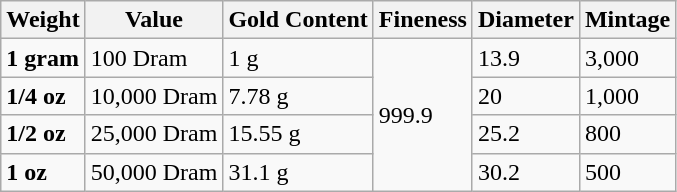<table class="wikitable">
<tr>
<th>Weight</th>
<th>Value</th>
<th>Gold Content</th>
<th>Fineness</th>
<th>Diameter</th>
<th>Mintage</th>
</tr>
<tr>
<td><strong>1 gram</strong></td>
<td>100 Dram</td>
<td>1 g</td>
<td rowspan="4">999.9</td>
<td>13.9</td>
<td>3,000</td>
</tr>
<tr>
<td><strong>1/4 oz</strong></td>
<td>10,000 Dram</td>
<td>7.78 g</td>
<td>20</td>
<td>1,000</td>
</tr>
<tr>
<td><strong>1/2 oz</strong></td>
<td>25,000 Dram</td>
<td>15.55 g</td>
<td>25.2</td>
<td>800</td>
</tr>
<tr>
<td><strong>1 oz</strong></td>
<td>50,000 Dram</td>
<td>31.1 g</td>
<td>30.2</td>
<td>500</td>
</tr>
</table>
